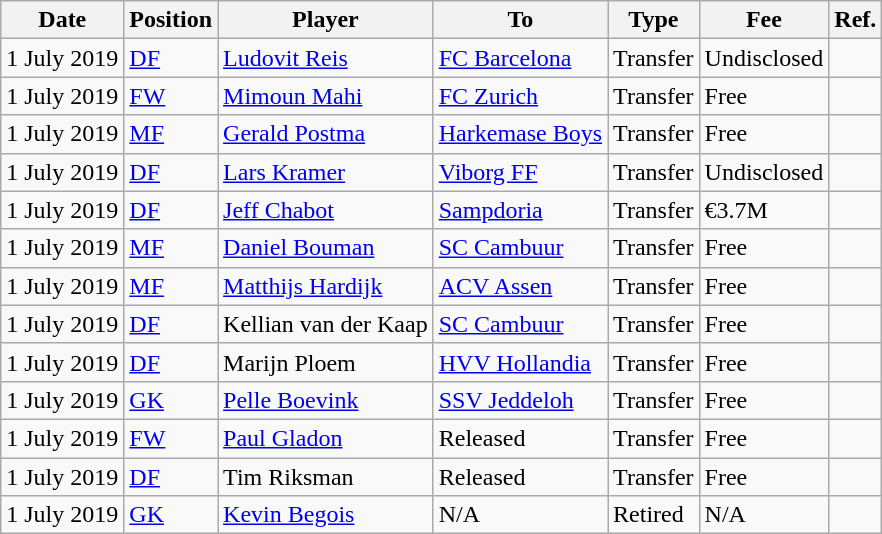<table class="wikitable">
<tr>
<th>Date</th>
<th>Position</th>
<th>Player</th>
<th>To</th>
<th><abbr>Type</abbr></th>
<th>Fee</th>
<th><abbr>Ref.</abbr></th>
</tr>
<tr>
<td>1 July 2019</td>
<td><a href='#'>DF</a></td>
<td> <a href='#'>Ludovit Reis</a></td>
<td> <a href='#'>FC Barcelona</a></td>
<td>Transfer</td>
<td>Undisclosed</td>
<td></td>
</tr>
<tr>
<td>1 July 2019</td>
<td><a href='#'>FW</a></td>
<td> <a href='#'>Mimoun Mahi</a></td>
<td> <a href='#'>FC Zurich</a></td>
<td>Transfer</td>
<td>Free</td>
<td></td>
</tr>
<tr>
<td>1 July 2019</td>
<td><a href='#'>MF</a></td>
<td> <a href='#'>Gerald Postma</a></td>
<td> <a href='#'>Harkemase Boys</a></td>
<td>Transfer</td>
<td>Free</td>
<td></td>
</tr>
<tr>
<td>1 July 2019</td>
<td><a href='#'>DF</a></td>
<td> <a href='#'>Lars Kramer</a></td>
<td> <a href='#'>Viborg FF</a></td>
<td>Transfer</td>
<td>Undisclosed</td>
<td></td>
</tr>
<tr>
<td>1 July 2019</td>
<td><a href='#'>DF</a></td>
<td> <a href='#'>Jeff Chabot</a></td>
<td> <a href='#'>Sampdoria</a></td>
<td>Transfer</td>
<td>€3.7M</td>
<td></td>
</tr>
<tr>
<td>1 July 2019</td>
<td><a href='#'>MF</a></td>
<td> <a href='#'>Daniel Bouman</a></td>
<td> <a href='#'>SC Cambuur</a></td>
<td>Transfer</td>
<td>Free</td>
<td></td>
</tr>
<tr>
<td>1 July 2019</td>
<td><a href='#'>MF</a></td>
<td> <a href='#'>Matthijs Hardijk</a></td>
<td> <a href='#'>ACV Assen</a></td>
<td>Transfer</td>
<td>Free</td>
<td></td>
</tr>
<tr>
<td>1 July 2019</td>
<td><a href='#'>DF</a></td>
<td>Kellian van der Kaap</td>
<td> <a href='#'>SC Cambuur</a></td>
<td>Transfer</td>
<td>Free</td>
<td></td>
</tr>
<tr>
<td>1 July 2019</td>
<td><a href='#'>DF</a></td>
<td> Marijn Ploem</td>
<td> <a href='#'>HVV Hollandia</a></td>
<td>Transfer</td>
<td>Free</td>
<td></td>
</tr>
<tr>
<td>1 July 2019</td>
<td><a href='#'>GK</a></td>
<td> <a href='#'>Pelle Boevink</a></td>
<td> <a href='#'>SSV Jeddeloh</a></td>
<td>Transfer</td>
<td>Free</td>
<td></td>
</tr>
<tr>
<td>1 July 2019</td>
<td><a href='#'>FW</a></td>
<td> <a href='#'>Paul Gladon</a></td>
<td>Released</td>
<td>Transfer</td>
<td>Free</td>
<td></td>
</tr>
<tr>
<td>1 July 2019</td>
<td><a href='#'>DF</a></td>
<td> Tim Riksman</td>
<td>Released</td>
<td>Transfer</td>
<td>Free</td>
<td></td>
</tr>
<tr>
<td>1 July 2019</td>
<td><a href='#'>GK</a></td>
<td> <a href='#'>Kevin Begois</a></td>
<td>N/A</td>
<td>Retired</td>
<td>N/A</td>
<td></td>
</tr>
</table>
